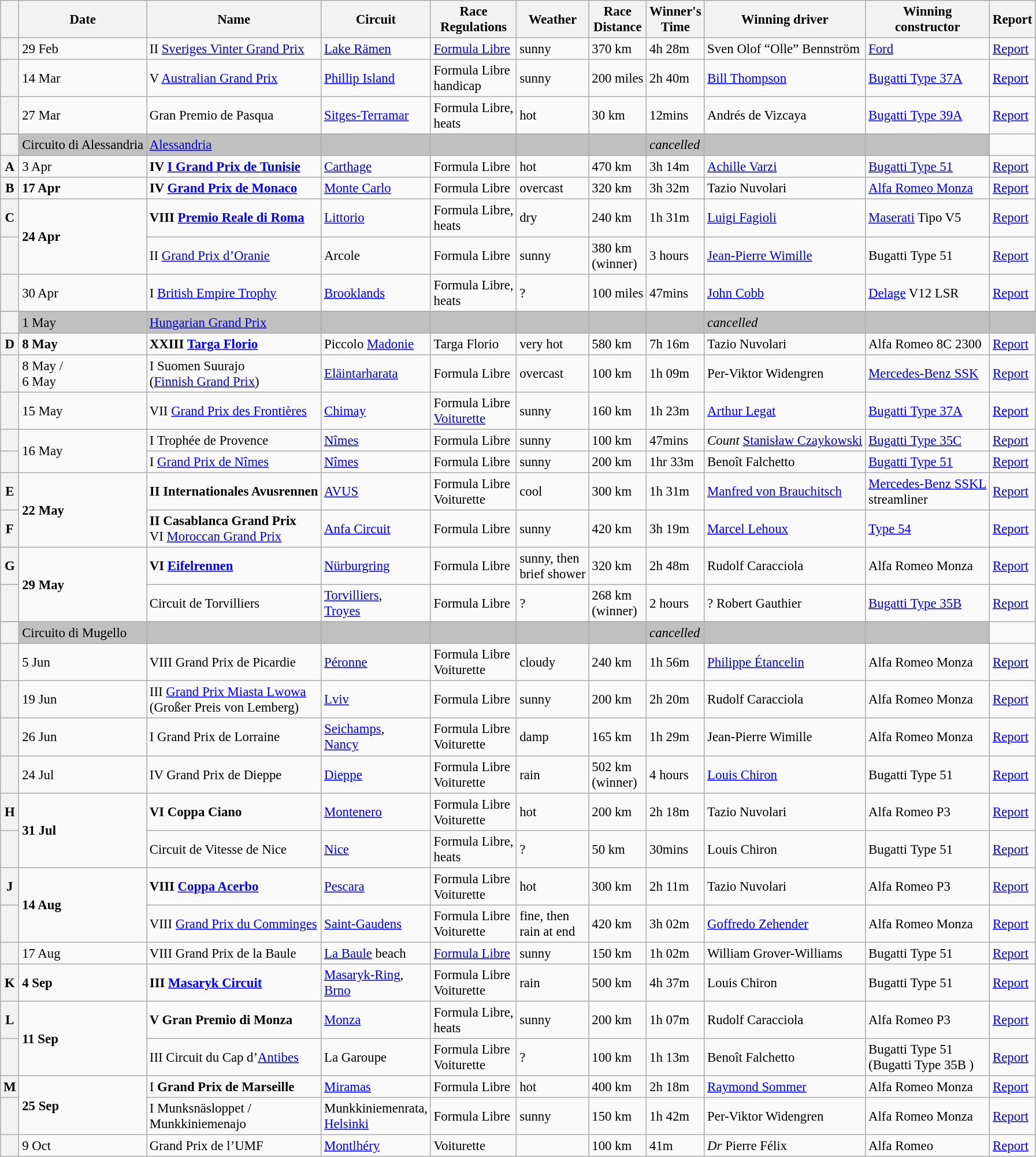<table class="wikitable" style="font-size:95%">
<tr>
<th></th>
<th>Date</th>
<th>Name</th>
<th>Circuit</th>
<th>Race<br>Regulations</th>
<th>Weather</th>
<th>Race<br>Distance</th>
<th>Winner's<br>Time</th>
<th>Winning driver</th>
<th>Winning<br>constructor</th>
<th>Report</th>
</tr>
<tr>
<th></th>
<td>29 Feb</td>
<td> II <a href='#'>Sveriges Vinter Grand Prix</a></td>
<td><a href='#'>Lake Rämen</a></td>
<td><a href='#'>Formula Libre</a></td>
<td>sunny</td>
<td>370 km</td>
<td>4h 28m</td>
<td> Sven Olof “Olle” Bennström</td>
<td><a href='#'>Ford</a></td>
<td><a href='#'>Report</a></td>
</tr>
<tr>
<th></th>
<td>14 Mar</td>
<td> V <a href='#'>Australian Grand Prix</a></td>
<td><a href='#'>Phillip Island</a></td>
<td>Formula Libre<br>handicap</td>
<td>sunny</td>
<td>200 miles</td>
<td>2h 40m</td>
<td> <a href='#'>Bill Thompson</a></td>
<td><a href='#'>Bugatti Type 37A</a></td>
<td><a href='#'>Report</a></td>
</tr>
<tr>
<th></th>
<td rowspan=2>27 Mar</td>
<td> Gran Premio de Pasqua</td>
<td><a href='#'>Sitges-Terramar</a></td>
<td>Formula Libre,<br>heats</td>
<td>hot</td>
<td>30 km</td>
<td>12mins</td>
<td> Andrés de Vizcaya</td>
<td><a href='#'>Bugatti Type 39A</a></td>
<td><a href='#'>Report</a></td>
</tr>
<tr>
</tr>
<tr style="background:#C0C0C0;">
<th></th>
<td> Circuito di Alessandria</td>
<td><a href='#'>Alessandria</a></td>
<td></td>
<td></td>
<td></td>
<td></td>
<td><em>cancelled</em></td>
<td></td>
<td></td>
</tr>
<tr>
<th>A</th>
<td>3 Apr</td>
<td> <strong>IV <a href='#'>I Grand Prix de Tunisie</a></strong></td>
<td><a href='#'>Carthage</a></td>
<td>Formula Libre</td>
<td>hot</td>
<td>470 km</td>
<td>3h 14m</td>
<td> <a href='#'>Achille Varzi</a></td>
<td><a href='#'>Bugatti Type 51</a></td>
<td><a href='#'>Report</a></td>
</tr>
<tr>
<th>B</th>
<td><strong>17 Apr</strong></td>
<td> <strong>IV <a href='#'>Grand Prix de Monaco</a></strong></td>
<td><a href='#'>Monte Carlo</a></td>
<td>Formula Libre</td>
<td>overcast</td>
<td>320 km</td>
<td>3h 32m</td>
<td> Tazio Nuvolari</td>
<td><a href='#'>Alfa Romeo Monza</a></td>
<td><a href='#'>Report</a></td>
</tr>
<tr>
<th>C</th>
<td rowspan=2><strong>24 Apr</strong></td>
<td> <strong>VIII <a href='#'>Premio Reale di Roma</a></strong></td>
<td><a href='#'>Littorio</a></td>
<td>Formula Libre,<br>heats</td>
<td>dry</td>
<td>240 km</td>
<td>1h 31m</td>
<td> <a href='#'>Luigi Fagioli</a></td>
<td><a href='#'>Maserati</a> Tipo V5</td>
<td><a href='#'>Report</a></td>
</tr>
<tr>
<th></th>
<td> II <a href='#'>Grand Prix d’Oranie</a></td>
<td>Arcole</td>
<td>Formula Libre</td>
<td>sunny</td>
<td>380 km<br>(winner)</td>
<td>3 hours</td>
<td> <a href='#'>Jean-Pierre Wimille</a></td>
<td>Bugatti Type 51</td>
<td><a href='#'>Report</a></td>
</tr>
<tr>
<th></th>
<td>30 Apr</td>
<td> I <a href='#'>British Empire Trophy</a></td>
<td><a href='#'>Brooklands</a></td>
<td>Formula Libre,<br>heats</td>
<td>?</td>
<td>100 miles</td>
<td>47mins</td>
<td> <a href='#'>John Cobb</a></td>
<td><a href='#'>Delage</a> V12 LSR</td>
<td><a href='#'>Report</a></td>
</tr>
<tr>
</tr>
<tr style="background:#C0C0C0;">
<th></th>
<td>1 May</td>
<td> <a href='#'>Hungarian Grand Prix</a></td>
<td></td>
<td></td>
<td></td>
<td></td>
<td></td>
<td><em>cancelled</em></td>
<td></td>
<td></td>
</tr>
<tr>
<th>D</th>
<td><strong>8 May</strong></td>
<td> <strong>XXIII <a href='#'>Targa Florio</a> </strong></td>
<td>Piccolo <a href='#'>Madonie</a></td>
<td>Targa Florio</td>
<td>very hot</td>
<td>580 km</td>
<td>7h 16m</td>
<td> Tazio Nuvolari</td>
<td>Alfa Romeo 8C 2300</td>
<td><a href='#'>Report</a></td>
</tr>
<tr>
<th></th>
<td>8 May /<br>6 May</td>
<td> I Suomen Suurajo<br>(<a href='#'>Finnish Grand Prix</a>)</td>
<td><a href='#'>Eläintarharata</a></td>
<td>Formula Libre</td>
<td>overcast</td>
<td>100 km</td>
<td>1h 09m</td>
<td> Per-Viktor Widengren</td>
<td><a href='#'>Mercedes-Benz SSK</a></td>
<td><a href='#'>Report</a></td>
</tr>
<tr>
<th></th>
<td>15 May</td>
<td> VII <a href='#'>Grand Prix des Frontières</a></td>
<td><a href='#'>Chimay</a></td>
<td>Formula Libre<br><a href='#'>Voiturette</a></td>
<td>sunny</td>
<td>160 km</td>
<td>1h 23m</td>
<td> <a href='#'>Arthur Legat</a></td>
<td><a href='#'>Bugatti Type 37A</a></td>
<td><a href='#'>Report</a></td>
</tr>
<tr>
<th></th>
<td rowspan=2>16 May</td>
<td> I Trophée de Provence</td>
<td><a href='#'>Nîmes</a></td>
<td>Formula Libre</td>
<td>sunny</td>
<td>100 km</td>
<td>47mins</td>
<td> <em>Count</em> <a href='#'>Stanisław Czaykowski</a><br></td>
<td><a href='#'>Bugatti Type 35C</a></td>
<td><a href='#'>Report</a></td>
</tr>
<tr>
<th></th>
<td> I <a href='#'>Grand Prix de Nîmes</a></td>
<td><a href='#'>Nîmes</a></td>
<td>Formula Libre</td>
<td>sunny</td>
<td>200 km</td>
<td>1hr 33m</td>
<td> Benoît Falchetto</td>
<td><a href='#'>Bugatti Type 51</a></td>
<td><a href='#'>Report</a></td>
</tr>
<tr>
<th>E</th>
<td rowspan=2><strong>22 May</strong></td>
<td> <strong>II Internationales Avusrennen</strong></td>
<td><a href='#'>AVUS</a></td>
<td>Formula Libre<br>Voiturette</td>
<td>cool</td>
<td>300 km</td>
<td>1h 31m</td>
<td> <a href='#'>Manfred von Brauchitsch</a></td>
<td><a href='#'>Mercedes-Benz SSKL</a><br>streamliner</td>
<td><a href='#'>Report</a></td>
</tr>
<tr>
<th>F</th>
<td> <strong>II Casablanca Grand Prix</strong><br>VI <a href='#'>Moroccan Grand Prix</a></td>
<td><a href='#'>Anfa Circuit</a></td>
<td>Formula Libre</td>
<td>sunny</td>
<td>420 km</td>
<td>3h 19m</td>
<td> <a href='#'>Marcel Lehoux</a></td>
<td><a href='#'>Type 54</a></td>
<td><a href='#'>Report</a></td>
</tr>
<tr>
<th>G</th>
<td rowspan=3><strong>29 May</strong></td>
<td> <strong>VI <a href='#'>Eifelrennen</a> </strong></td>
<td><a href='#'>Nürburgring</a></td>
<td>Formula Libre</td>
<td>sunny, then<br>brief shower</td>
<td>320 km</td>
<td>2h 48m</td>
<td> Rudolf Caracciola</td>
<td>Alfa Romeo Monza</td>
<td><a href='#'>Report</a></td>
</tr>
<tr>
<th></th>
<td> Circuit de Torvilliers</td>
<td><a href='#'>Torvilliers</a>,<br><a href='#'>Troyes</a></td>
<td>Formula Libre</td>
<td>?</td>
<td>268 km<br>(winner)</td>
<td>2 hours</td>
<td>? Robert Gauthier</td>
<td><a href='#'>Bugatti Type 35B</a></td>
<td><a href='#'>Report</a></td>
</tr>
<tr>
</tr>
<tr style="background:#C0C0C0;">
<th></th>
<td> Circuito di Mugello</td>
<td></td>
<td></td>
<td></td>
<td></td>
<td></td>
<td><em>cancelled</em></td>
<td></td>
<td></td>
</tr>
<tr>
<th></th>
<td>5 Jun</td>
<td> VIII Grand Prix de Picardie</td>
<td><a href='#'>Péronne</a></td>
<td>Formula Libre<br>Voiturette</td>
<td>cloudy</td>
<td>240 km</td>
<td>1h 56m</td>
<td> <a href='#'>Philippe Étancelin</a></td>
<td>Alfa Romeo Monza</td>
<td><a href='#'>Report</a></td>
</tr>
<tr>
<th></th>
<td>19 Jun</td>
<td> III <a href='#'>Grand Prix Miasta Lwowa</a><br>(Großer Preis von Lemberg)</td>
<td><a href='#'>Lviv</a></td>
<td>Formula Libre</td>
<td>sunny</td>
<td>200 km</td>
<td>2h 20m</td>
<td> Rudolf Caracciola</td>
<td>Alfa Romeo Monza</td>
<td><a href='#'>Report</a></td>
</tr>
<tr>
<th></th>
<td>26 Jun</td>
<td> I Grand Prix de Lorraine</td>
<td><a href='#'>Seichamps</a>,<br><a href='#'>Nancy</a></td>
<td>Formula Libre<br>Voiturette</td>
<td>damp</td>
<td>165 km</td>
<td>1h 29m</td>
<td> Jean-Pierre Wimille</td>
<td>Alfa Romeo Monza</td>
<td><a href='#'>Report</a></td>
</tr>
<tr>
<th></th>
<td>24 Jul</td>
<td> IV Grand Prix de Dieppe</td>
<td><a href='#'>Dieppe</a></td>
<td>Formula Libre<br>Voiturette</td>
<td>rain</td>
<td>502 km<br>(winner)</td>
<td>4 hours</td>
<td> <a href='#'>Louis Chiron</a></td>
<td>Bugatti Type 51</td>
<td><a href='#'>Report</a></td>
</tr>
<tr>
<th>H</th>
<td rowspan=2><strong>31 Jul</strong></td>
<td> <strong>VI Coppa Ciano</strong></td>
<td><a href='#'>Montenero</a></td>
<td>Formula Libre<br>Voiturette</td>
<td>hot</td>
<td>200 km</td>
<td>2h 18m</td>
<td> Tazio Nuvolari</td>
<td>Alfa Romeo P3</td>
<td><a href='#'>Report</a></td>
</tr>
<tr>
<th></th>
<td> Circuit de Vitesse de Nice</td>
<td><a href='#'>Nice</a></td>
<td>Formula Libre,<br>heats</td>
<td>?</td>
<td>50 km</td>
<td>30mins</td>
<td> Louis Chiron</td>
<td>Bugatti Type 51</td>
<td><a href='#'>Report</a></td>
</tr>
<tr>
<th>J</th>
<td rowspan=2><strong>14 Aug</strong></td>
<td> <strong>VIII <a href='#'>Coppa Acerbo</a> </strong></td>
<td><a href='#'>Pescara</a></td>
<td>Formula Libre<br>Voiturette</td>
<td>hot</td>
<td>300 km</td>
<td>2h 11m</td>
<td> Tazio Nuvolari</td>
<td>Alfa Romeo P3</td>
<td><a href='#'>Report</a></td>
</tr>
<tr>
<th></th>
<td> VIII <a href='#'>Grand Prix du Comminges</a></td>
<td><a href='#'>Saint-Gaudens</a></td>
<td>Formula Libre<br>Voiturette</td>
<td>fine, then<br>rain at end</td>
<td>420 km</td>
<td>3h 02m</td>
<td> <a href='#'>Goffredo Zehender</a></td>
<td>Alfa Romeo Monza</td>
<td><a href='#'>Report</a></td>
</tr>
<tr>
<th></th>
<td>17 Aug</td>
<td> VIII Grand Prix de la Baule</td>
<td><a href='#'>La Baule</a> beach</td>
<td><a href='#'>Formula Libre</a></td>
<td>sunny</td>
<td>150 km</td>
<td>1h 02m</td>
<td> William Grover-Williams</td>
<td>Bugatti Type 51</td>
<td><a href='#'>Report</a></td>
</tr>
<tr>
<th>K</th>
<td><strong>4 Sep</strong></td>
<td> <strong>III <a href='#'>Masaryk Circuit</a> </strong></td>
<td><a href='#'>Masaryk-Ring</a>,<br><a href='#'>Brno</a></td>
<td>Formula Libre<br>Voiturette</td>
<td>rain</td>
<td>500 km</td>
<td>4h 37m</td>
<td> Louis Chiron</td>
<td>Bugatti Type 51</td>
<td><a href='#'>Report</a></td>
</tr>
<tr>
<th>L</th>
<td rowspan=2><strong>11 Sep</strong></td>
<td> <strong>V Gran Premio di Monza</strong></td>
<td><a href='#'>Monza</a></td>
<td>Formula Libre,<br>heats</td>
<td>sunny</td>
<td>200 km</td>
<td>1h 07m</td>
<td> Rudolf Caracciola</td>
<td>Alfa Romeo P3</td>
<td><a href='#'>Report</a></td>
</tr>
<tr>
<th></th>
<td> III Circuit du Cap d’<a href='#'>Antibes</a></td>
<td>La Garoupe</td>
<td>Formula Libre<br>Voiturette</td>
<td>?</td>
<td>100 km</td>
<td>1h 13m</td>
<td> Benoît Falchetto</td>
<td>Bugatti Type 51<br>(Bugatti Type 35B )</td>
<td><a href='#'>Report</a></td>
</tr>
<tr>
<th>M</th>
<td rowspan=2><strong>25 Sep</strong></td>
<td> I <strong>Grand Prix de Marseille </strong></td>
<td><a href='#'>Miramas</a></td>
<td>Formula Libre</td>
<td>hot</td>
<td>400 km</td>
<td>2h 18m</td>
<td> <a href='#'>Raymond Sommer</a></td>
<td>Alfa Romeo Monza</td>
<td><a href='#'>Report</a></td>
</tr>
<tr>
<th></th>
<td> I Munksnäsloppet /<br>Munkkiniemenajo</td>
<td>Munkkiniemenrata,<br><a href='#'>Helsinki</a></td>
<td>Formula Libre</td>
<td>sunny</td>
<td>150 km</td>
<td>1h 42m</td>
<td> Per-Viktor Widengren</td>
<td>Alfa Romeo Monza</td>
<td><a href='#'>Report</a></td>
</tr>
<tr>
<th></th>
<td rowspan=2>9 Oct</td>
<td> Grand Prix de l’UMF</td>
<td><a href='#'>Montlhéry</a></td>
<td>Voiturette</td>
<td></td>
<td>100 km</td>
<td>41m</td>
<td> <em>Dr</em> Pierre Félix</td>
<td>Alfa Romeo</td>
<td><a href='#'>Report</a></td>
</tr>
</table>
